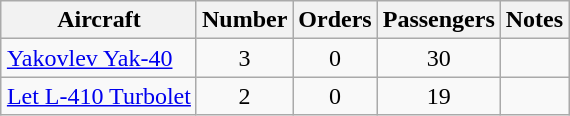<table class="wikitable" style="margin:1em auto;">
<tr>
<th>Aircraft</th>
<th>Number</th>
<th>Orders</th>
<th>Passengers</th>
<th>Notes</th>
</tr>
<tr>
<td><a href='#'>Yakovlev Yak-40</a></td>
<td align="center">3</td>
<td align="center">0</td>
<td align="center">30</td>
<td></td>
</tr>
<tr>
<td><a href='#'>Let L-410 Turbolet</a></td>
<td align="center">2</td>
<td align="center">0</td>
<td align="center">19</td>
<td></td>
</tr>
</table>
